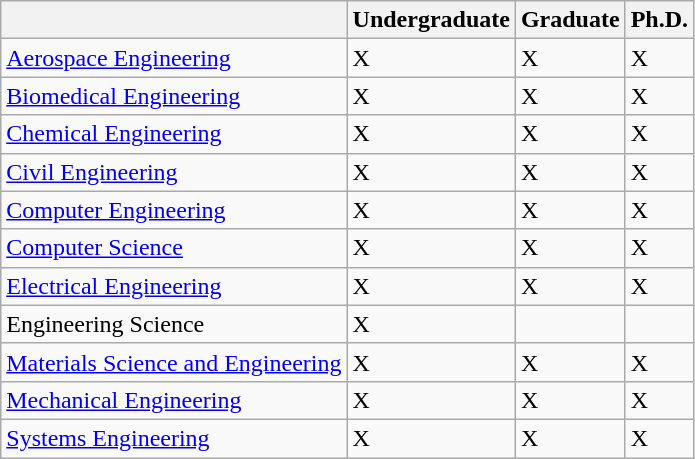<table class="wikitable">
<tr>
<th></th>
<th>Undergraduate</th>
<th>Graduate</th>
<th>Ph.D.</th>
</tr>
<tr>
<td><a href='#'>Aerospace Engineering</a></td>
<td>X</td>
<td>X</td>
<td>X</td>
</tr>
<tr>
<td><a href='#'>Biomedical Engineering</a></td>
<td>X</td>
<td>X</td>
<td>X</td>
</tr>
<tr>
<td><a href='#'>Chemical Engineering</a></td>
<td>X</td>
<td>X</td>
<td>X</td>
</tr>
<tr>
<td><a href='#'>Civil Engineering</a></td>
<td>X</td>
<td>X</td>
<td>X</td>
</tr>
<tr>
<td><a href='#'>Computer Engineering</a></td>
<td>X</td>
<td>X</td>
<td>X</td>
</tr>
<tr>
<td><a href='#'>Computer Science</a></td>
<td>X</td>
<td>X</td>
<td>X</td>
</tr>
<tr>
<td><a href='#'>Electrical Engineering</a></td>
<td>X</td>
<td>X</td>
<td>X</td>
</tr>
<tr>
<td>Engineering Science</td>
<td>X</td>
<td></td>
<td></td>
</tr>
<tr>
<td><a href='#'>Materials Science and Engineering</a></td>
<td>X</td>
<td>X</td>
<td>X</td>
</tr>
<tr>
<td><a href='#'>Mechanical Engineering</a></td>
<td>X</td>
<td>X</td>
<td>X</td>
</tr>
<tr>
<td><a href='#'>Systems Engineering</a></td>
<td>X</td>
<td>X</td>
<td>X</td>
</tr>
</table>
